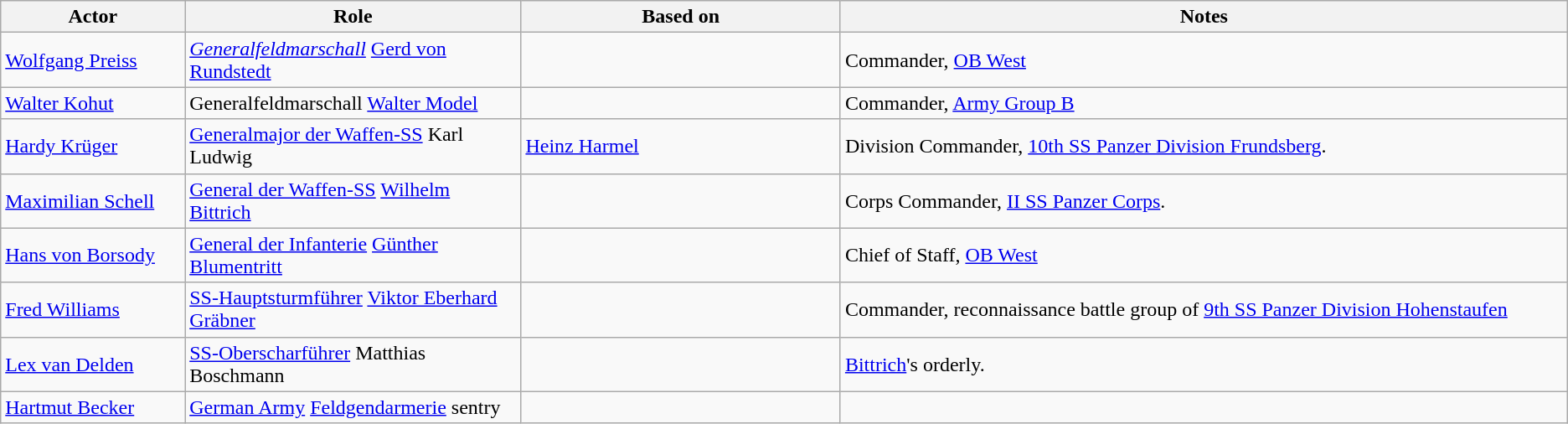<table class="wikitable">
<tr ">
<th style="width:150px;">Actor</th>
<th style="width:280px;">Role</th>
<th style="width:280px;">Based on</th>
<th style="width:650px;">Notes</th>
</tr>
<tr>
<td><a href='#'>Wolfgang Preiss</a></td>
<td><em><a href='#'>Generalfeldmarschall</a></em> <a href='#'>Gerd von Rundstedt</a></td>
<td></td>
<td>Commander, <a href='#'>OB West</a></td>
</tr>
<tr>
<td><a href='#'>Walter Kohut</a></td>
<td>Generalfeldmarschall <a href='#'>Walter Model</a></td>
<td></td>
<td>Commander, <a href='#'>Army Group B</a></td>
</tr>
<tr>
<td><a href='#'>Hardy Krüger</a></td>
<td><a href='#'>Generalmajor der Waffen-SS</a> Karl Ludwig</td>
<td><a href='#'>Heinz Harmel</a></td>
<td>Division Commander, <a href='#'>10th SS Panzer Division Frundsberg</a>.</td>
</tr>
<tr>
<td><a href='#'>Maximilian Schell</a></td>
<td><a href='#'>General der Waffen-SS</a> <a href='#'>Wilhelm Bittrich</a></td>
<td></td>
<td>Corps Commander, <a href='#'>II SS Panzer Corps</a>.</td>
</tr>
<tr>
<td><a href='#'>Hans von Borsody</a></td>
<td><a href='#'>General der Infanterie</a> <a href='#'>Günther Blumentritt</a></td>
<td></td>
<td>Chief of Staff, <a href='#'>OB West</a></td>
</tr>
<tr>
<td><a href='#'>Fred Williams</a></td>
<td><a href='#'>SS-Hauptsturmführer</a> <a href='#'>Viktor Eberhard Gräbner</a></td>
<td></td>
<td>Commander, reconnaissance battle group of <a href='#'>9th SS Panzer Division Hohenstaufen</a></td>
</tr>
<tr>
<td><a href='#'>Lex van Delden</a></td>
<td><a href='#'>SS-Oberscharführer</a> Matthias Boschmann</td>
<td></td>
<td><a href='#'>Bittrich</a>'s orderly.</td>
</tr>
<tr>
<td><a href='#'>Hartmut Becker</a></td>
<td><a href='#'>German Army</a> <a href='#'>Feldgendarmerie</a> sentry</td>
<td></td>
<td></td>
</tr>
</table>
